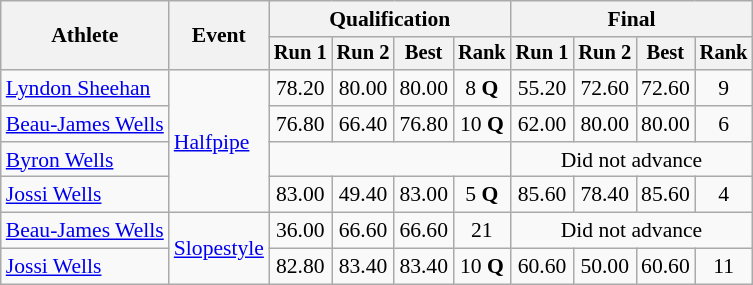<table class="wikitable" style="font-size:90%">
<tr>
<th rowspan="2">Athlete</th>
<th rowspan="2">Event</th>
<th colspan="4">Qualification</th>
<th colspan="4">Final</th>
</tr>
<tr style="font-size:95%">
<th>Run 1</th>
<th>Run 2</th>
<th>Best</th>
<th>Rank</th>
<th>Run 1</th>
<th>Run 2</th>
<th>Best</th>
<th>Rank</th>
</tr>
<tr align=center>
<td align=left><a href='#'>Lyndon Sheehan</a></td>
<td align=left rowspan=4><a href='#'>Halfpipe</a></td>
<td>78.20</td>
<td>80.00</td>
<td>80.00</td>
<td>8 <strong>Q</strong></td>
<td>55.20</td>
<td>72.60</td>
<td>72.60</td>
<td>9</td>
</tr>
<tr align=center>
<td align=left><a href='#'>Beau-James Wells</a></td>
<td>76.80</td>
<td>66.40</td>
<td>76.80</td>
<td>10 <strong>Q</strong></td>
<td>62.00</td>
<td>80.00</td>
<td>80.00</td>
<td>6</td>
</tr>
<tr align=center>
<td align=left><a href='#'>Byron Wells</a></td>
<td colspan=4></td>
<td colspan=4>Did not advance</td>
</tr>
<tr align=center>
<td align=left><a href='#'>Jossi Wells</a></td>
<td>83.00</td>
<td>49.40</td>
<td>83.00</td>
<td>5 <strong>Q</strong></td>
<td>85.60</td>
<td>78.40</td>
<td>85.60</td>
<td>4</td>
</tr>
<tr align=center>
<td align=left><a href='#'>Beau-James Wells</a></td>
<td align=left rowspan=2><a href='#'>Slopestyle</a></td>
<td>36.00</td>
<td>66.60</td>
<td>66.60</td>
<td>21</td>
<td colspan=4>Did not advance</td>
</tr>
<tr align=center>
<td align=left><a href='#'>Jossi Wells</a></td>
<td>82.80</td>
<td>83.40</td>
<td>83.40</td>
<td>10 <strong>Q</strong></td>
<td>60.60</td>
<td>50.00</td>
<td>60.60</td>
<td>11</td>
</tr>
</table>
